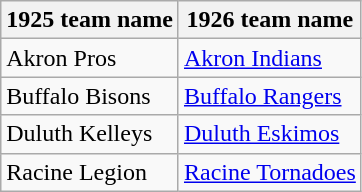<table class="wikitable">
<tr>
<th>1925 team name</th>
<th>1926 team name</th>
</tr>
<tr>
<td>Akron Pros</td>
<td><a href='#'>Akron Indians</a></td>
</tr>
<tr>
<td>Buffalo Bisons</td>
<td><a href='#'>Buffalo Rangers</a></td>
</tr>
<tr>
<td>Duluth Kelleys</td>
<td><a href='#'>Duluth Eskimos</a></td>
</tr>
<tr>
<td>Racine Legion</td>
<td><a href='#'>Racine Tornadoes</a></td>
</tr>
</table>
